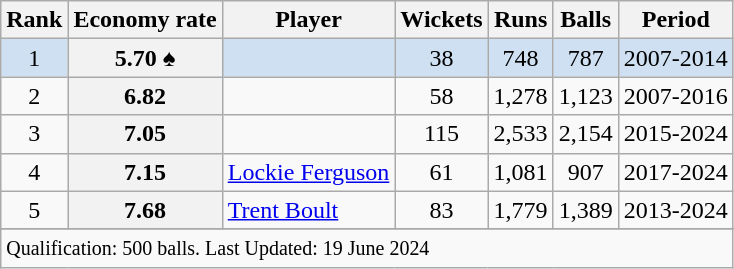<table class="wikitable plainrowheaders sortable">
<tr>
<th scope=col>Rank</th>
<th scope=col>Economy rate</th>
<th scope=col>Player</th>
<th scope=col>Wickets</th>
<th scope=col>Runs</th>
<th scope=col>Balls</th>
<th scope=col>Period</th>
</tr>
<tr bgcolor=#cee0f2>
<td align=center>1</td>
<th scope=row style=text-align:center;>5.70 ♠</th>
<td></td>
<td align=center>38</td>
<td align=center>748</td>
<td align=center>787</td>
<td>2007-2014</td>
</tr>
<tr>
<td align=center>2</td>
<th scope=row style=text-align:center;>6.82</th>
<td></td>
<td align=center>58</td>
<td align=center>1,278</td>
<td align=center>1,123</td>
<td>2007-2016</td>
</tr>
<tr>
<td align=center>3</td>
<th scope=row style=text-align:center;>7.05</th>
<td></td>
<td align=center>115</td>
<td align=center>2,533</td>
<td align=center>2,154</td>
<td>2015-2024</td>
</tr>
<tr>
<td align=center>4</td>
<th scope=row style=text-align:center;>7.15</th>
<td><a href='#'>Lockie Ferguson</a></td>
<td align=center>61</td>
<td align=center>1,081</td>
<td align=center>907</td>
<td>2017-2024</td>
</tr>
<tr>
<td align=center>5</td>
<th scope=row style=text-align:center;>7.68</th>
<td><a href='#'>Trent Boult</a></td>
<td align=center>83</td>
<td align=center>1,779</td>
<td align=center>1,389</td>
<td>2013-2024</td>
</tr>
<tr>
</tr>
<tr class=sortbottom>
<td colspan=7><small>Qualification: 500 balls. Last Updated: 19 June 2024</small></td>
</tr>
</table>
